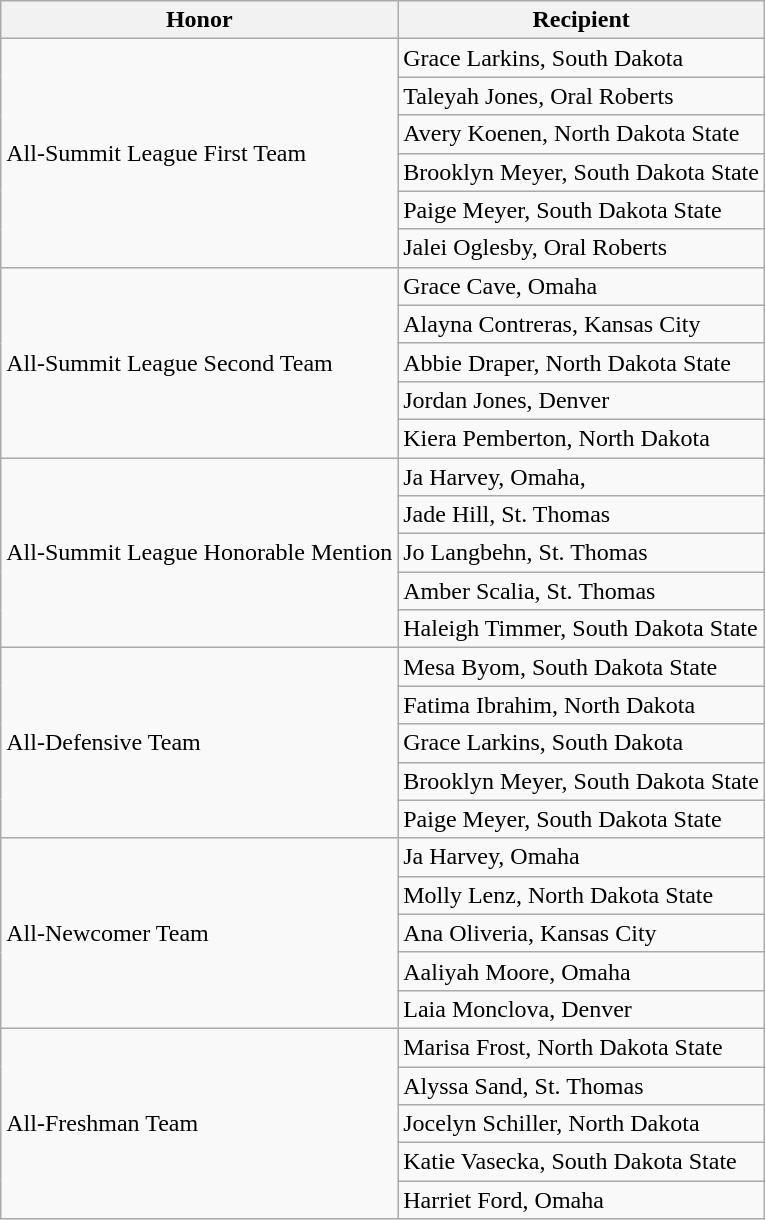<table class="wikitable" border="1">
<tr>
<th>Honor</th>
<th>Recipient</th>
</tr>
<tr>
<td rowspan="6" valign="middle">All-Summit League First Team</td>
<td>Grace Larkins, South Dakota</td>
</tr>
<tr>
<td>Taleyah Jones, Oral Roberts</td>
</tr>
<tr>
<td>Avery Koenen, North Dakota State</td>
</tr>
<tr>
<td>Brooklyn Meyer, South Dakota State</td>
</tr>
<tr>
<td>Paige Meyer, South Dakota State</td>
</tr>
<tr>
<td>Jalei Oglesby, Oral Roberts</td>
</tr>
<tr>
<td rowspan="5" valign="middle">All-Summit League Second Team</td>
<td>Grace Cave, Omaha</td>
</tr>
<tr>
<td>Alayna Contreras, Kansas City</td>
</tr>
<tr>
<td>Abbie Draper, North Dakota State</td>
</tr>
<tr>
<td>Jordan Jones, Denver</td>
</tr>
<tr>
<td>Kiera Pemberton, North Dakota</td>
</tr>
<tr>
<td rowspan="5" valign="middle">All-Summit League Honorable Mention</td>
<td>Ja Harvey, Omaha,</td>
</tr>
<tr>
<td>Jade Hill, St. Thomas</td>
</tr>
<tr>
<td>Jo Langbehn, St. Thomas</td>
</tr>
<tr>
<td>Amber Scalia, St. Thomas</td>
</tr>
<tr>
<td>Haleigh Timmer, South Dakota State</td>
</tr>
<tr>
<td rowspan="5" valign="middle">All-Defensive Team</td>
<td>Mesa Byom, South Dakota State</td>
</tr>
<tr>
<td>Fatima Ibrahim, North Dakota</td>
</tr>
<tr>
<td>Grace Larkins, South Dakota</td>
</tr>
<tr>
<td>Brooklyn Meyer, South Dakota State</td>
</tr>
<tr>
<td>Paige Meyer, South Dakota State</td>
</tr>
<tr>
<td rowspan="5" valign="middle">All-Newcomer Team</td>
<td>Ja Harvey, Omaha</td>
</tr>
<tr>
<td>Molly Lenz, North Dakota State</td>
</tr>
<tr>
<td>Ana Oliveria, Kansas City</td>
</tr>
<tr>
<td>Aaliyah Moore, Omaha</td>
</tr>
<tr>
<td>Laia Monclova, Denver</td>
</tr>
<tr>
<td rowspan="5" valign="middle">All-Freshman Team</td>
<td>Marisa Frost, North Dakota State</td>
</tr>
<tr>
<td>Alyssa Sand, St. Thomas</td>
</tr>
<tr>
<td>Jocelyn Schiller, North Dakota</td>
</tr>
<tr>
<td>Katie Vasecka, South Dakota State</td>
</tr>
<tr>
<td>Harriet Ford, Omaha</td>
</tr>
</table>
